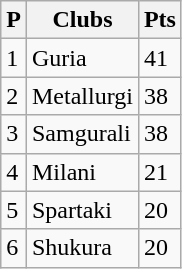<table class="wikitable">
<tr>
<th>P</th>
<th>Clubs</th>
<th>Pts</th>
</tr>
<tr>
<td>1</td>
<td>Guria</td>
<td>41</td>
</tr>
<tr>
<td>2</td>
<td>Metallurgi</td>
<td>38</td>
</tr>
<tr>
<td>3</td>
<td>Samgurali</td>
<td>38</td>
</tr>
<tr>
<td>4</td>
<td>Milani</td>
<td>21</td>
</tr>
<tr>
<td>5</td>
<td>Spartaki</td>
<td>20</td>
</tr>
<tr>
<td>6</td>
<td>Shukura</td>
<td>20</td>
</tr>
</table>
